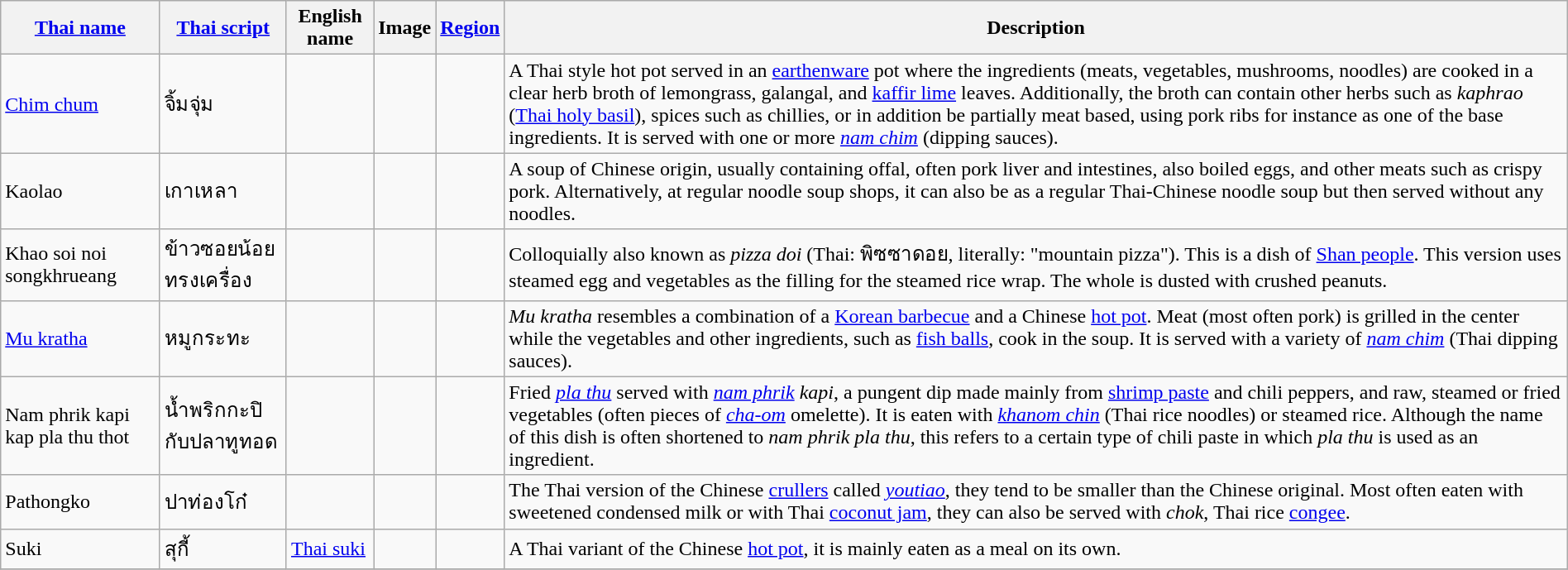<table class="wikitable sortable" style="width:100%;">
<tr>
<th><a href='#'>Thai name</a></th>
<th><a href='#'>Thai script</a></th>
<th>English name</th>
<th>Image</th>
<th><a href='#'>Region</a></th>
<th>Description</th>
</tr>
<tr>
<td><a href='#'>Chim chum</a></td>
<td>จิ้มจุ่ม</td>
<td></td>
<td></td>
<td></td>
<td>A Thai style hot pot served in an <a href='#'>earthenware</a> pot where the ingredients (meats, vegetables, mushrooms, noodles) are cooked in a clear herb broth of lemongrass, galangal, and <a href='#'>kaffir lime</a> leaves. Additionally, the broth can contain other herbs such as <em>kaphrao</em> (<a href='#'>Thai holy basil</a>), spices such as chillies, or in addition be partially meat based, using pork ribs for instance as one of the base ingredients. It is served with one or more <em><a href='#'>nam chim</a></em> (dipping sauces).</td>
</tr>
<tr>
<td>Kaolao</td>
<td>เกาเหลา</td>
<td></td>
<td></td>
<td></td>
<td>A soup of Chinese origin, usually containing offal, often pork liver and intestines, also boiled eggs, and other meats such as crispy pork. Alternatively, at regular noodle soup shops, it can also be as a regular Thai-Chinese noodle soup but then served without any noodles.</td>
</tr>
<tr>
<td>Khao soi noi songkhrueang</td>
<td>ข้าวซอยน้อยทรงเครื่อง</td>
<td></td>
<td></td>
<td></td>
<td>Colloquially also known as <em>pizza doi</em> (Thai: พิซซาดอย, literally: "mountain pizza"). This is a dish of <a href='#'>Shan people</a>. This version uses steamed egg and vegetables as the filling for the steamed rice wrap. The whole is dusted with crushed peanuts.</td>
</tr>
<tr>
<td><a href='#'>Mu kratha</a></td>
<td>หมูกระทะ</td>
<td></td>
<td></td>
<td></td>
<td><em>Mu kratha</em> resembles a combination of a <a href='#'>Korean barbecue</a> and a Chinese <a href='#'>hot pot</a>. Meat (most often pork) is grilled in the center while the vegetables and other ingredients, such as <a href='#'>fish balls</a>, cook in the soup. It is served with a variety of <em><a href='#'>nam chim</a></em> (Thai dipping sauces).</td>
</tr>
<tr>
<td>Nam phrik kapi kap pla thu thot</td>
<td>น้ำพริกกะปิกับปลาทูทอด</td>
<td></td>
<td></td>
<td></td>
<td>Fried <em><a href='#'>pla thu</a></em> served with <em><a href='#'>nam phrik</a> kapi</em>, a pungent dip made mainly from <a href='#'>shrimp paste</a> and chili peppers, and raw, steamed or fried vegetables (often pieces of <em><a href='#'>cha-om</a></em> omelette). It is eaten with <em><a href='#'>khanom chin</a></em> (Thai rice noodles) or steamed rice. Although the name of this dish is often shortened to <em>nam phrik pla thu</em>, this refers to a certain type of chili paste in which <em>pla thu</em> is used as an ingredient.</td>
</tr>
<tr>
<td>Pathongko</td>
<td>ปาท่องโก๋</td>
<td></td>
<td></td>
<td></td>
<td>The Thai version of the Chinese <a href='#'>crullers</a> called <em><a href='#'>youtiao</a></em>, they tend to be smaller than the Chinese original. Most often eaten with sweetened condensed milk or with Thai <a href='#'>coconut jam</a>, they can also be served with <em>chok</em>, Thai rice <a href='#'>congee</a>.</td>
</tr>
<tr>
<td>Suki</td>
<td>สุกี้</td>
<td><a href='#'>Thai suki</a></td>
<td></td>
<td></td>
<td>A Thai variant of the Chinese <a href='#'>hot pot</a>, it is mainly eaten as a meal on its own.</td>
</tr>
<tr>
</tr>
</table>
